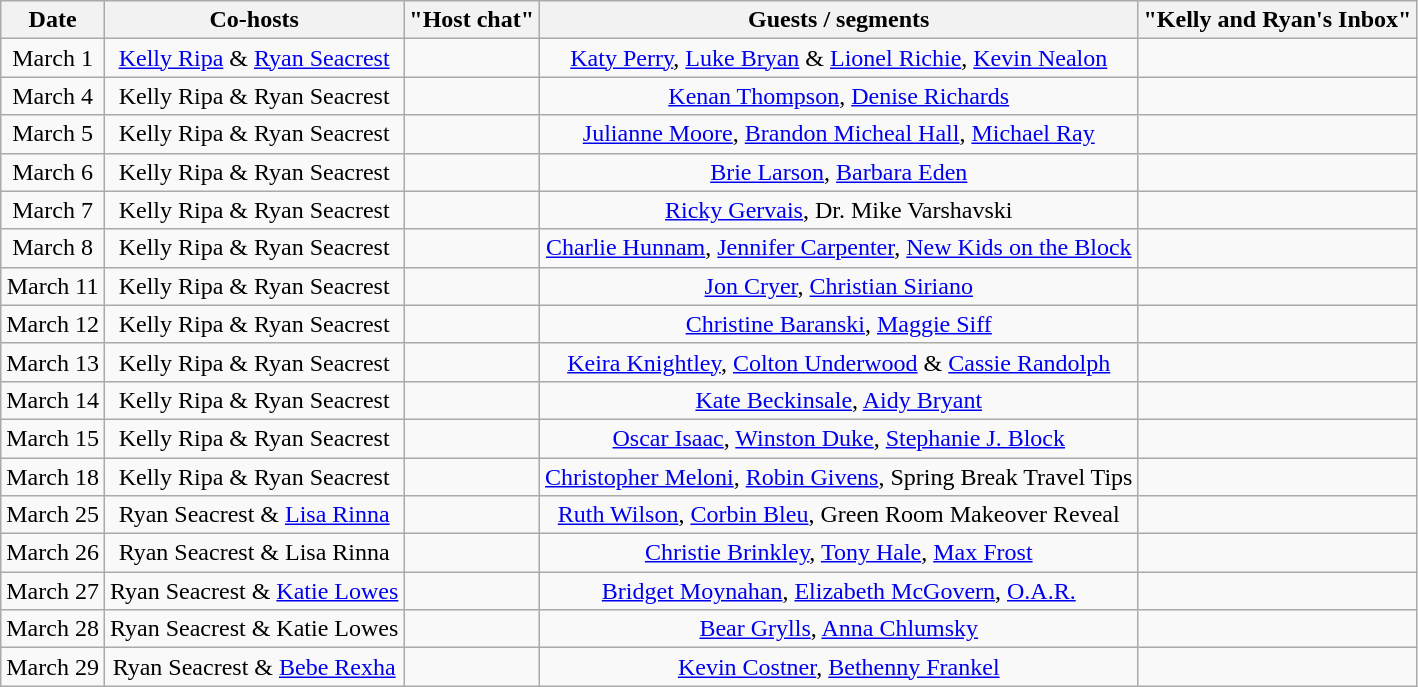<table class="wikitable sortable" style="text-align:center;">
<tr>
<th>Date</th>
<th>Co-hosts</th>
<th>"Host chat"</th>
<th>Guests / segments</th>
<th>"Kelly and Ryan's Inbox"</th>
</tr>
<tr>
<td>March 1</td>
<td><a href='#'>Kelly Ripa</a> & <a href='#'>Ryan Seacrest</a></td>
<td></td>
<td><a href='#'>Katy Perry</a>, <a href='#'>Luke Bryan</a> & <a href='#'>Lionel Richie</a>, <a href='#'>Kevin Nealon</a></td>
<td></td>
</tr>
<tr>
<td>March 4</td>
<td>Kelly Ripa & Ryan Seacrest</td>
<td></td>
<td><a href='#'>Kenan Thompson</a>, <a href='#'>Denise Richards</a></td>
<td></td>
</tr>
<tr>
<td>March 5</td>
<td>Kelly Ripa & Ryan Seacrest</td>
<td></td>
<td><a href='#'>Julianne Moore</a>, <a href='#'>Brandon Micheal Hall</a>, <a href='#'>Michael Ray</a></td>
<td></td>
</tr>
<tr>
<td>March 6</td>
<td>Kelly Ripa & Ryan Seacrest</td>
<td></td>
<td><a href='#'>Brie Larson</a>, <a href='#'>Barbara Eden</a></td>
<td></td>
</tr>
<tr>
<td>March 7</td>
<td>Kelly Ripa & Ryan Seacrest</td>
<td></td>
<td><a href='#'>Ricky Gervais</a>, Dr. Mike Varshavski</td>
<td></td>
</tr>
<tr>
<td>March 8</td>
<td>Kelly Ripa & Ryan Seacrest</td>
<td></td>
<td><a href='#'>Charlie Hunnam</a>, <a href='#'>Jennifer Carpenter</a>, <a href='#'>New Kids on the Block</a></td>
<td></td>
</tr>
<tr>
<td>March 11</td>
<td>Kelly Ripa & Ryan Seacrest</td>
<td></td>
<td><a href='#'>Jon Cryer</a>, <a href='#'>Christian Siriano</a></td>
<td></td>
</tr>
<tr>
<td>March 12</td>
<td>Kelly Ripa & Ryan Seacrest</td>
<td></td>
<td><a href='#'>Christine Baranski</a>, <a href='#'>Maggie Siff</a></td>
<td></td>
</tr>
<tr>
<td>March 13</td>
<td>Kelly Ripa & Ryan Seacrest</td>
<td></td>
<td><a href='#'>Keira Knightley</a>, <a href='#'>Colton Underwood</a> & <a href='#'>Cassie Randolph</a></td>
<td></td>
</tr>
<tr>
<td>March 14</td>
<td>Kelly Ripa & Ryan Seacrest</td>
<td></td>
<td><a href='#'>Kate Beckinsale</a>, <a href='#'>Aidy Bryant</a></td>
<td></td>
</tr>
<tr>
<td>March 15</td>
<td>Kelly Ripa & Ryan Seacrest</td>
<td></td>
<td><a href='#'>Oscar Isaac</a>, <a href='#'>Winston Duke</a>, <a href='#'>Stephanie J. Block</a></td>
<td></td>
</tr>
<tr>
<td>March 18</td>
<td>Kelly Ripa & Ryan Seacrest</td>
<td></td>
<td><a href='#'>Christopher Meloni</a>, <a href='#'>Robin Givens</a>, Spring Break Travel Tips</td>
<td></td>
</tr>
<tr>
<td>March 25</td>
<td>Ryan Seacrest & <a href='#'>Lisa Rinna</a></td>
<td></td>
<td><a href='#'>Ruth Wilson</a>, <a href='#'>Corbin Bleu</a>, Green Room Makeover Reveal</td>
<td></td>
</tr>
<tr>
<td>March 26</td>
<td>Ryan Seacrest & Lisa Rinna</td>
<td></td>
<td><a href='#'>Christie Brinkley</a>, <a href='#'>Tony Hale</a>, <a href='#'>Max Frost</a></td>
<td></td>
</tr>
<tr>
<td>March 27</td>
<td>Ryan Seacrest & <a href='#'>Katie Lowes</a></td>
<td></td>
<td><a href='#'>Bridget Moynahan</a>, <a href='#'>Elizabeth McGovern</a>, <a href='#'>O.A.R.</a></td>
<td></td>
</tr>
<tr>
<td>March 28</td>
<td>Ryan Seacrest & Katie Lowes</td>
<td></td>
<td><a href='#'>Bear Grylls</a>, <a href='#'>Anna Chlumsky</a></td>
<td></td>
</tr>
<tr>
<td>March 29</td>
<td>Ryan Seacrest & <a href='#'>Bebe Rexha</a></td>
<td></td>
<td><a href='#'>Kevin Costner</a>, <a href='#'>Bethenny Frankel</a></td>
<td></td>
</tr>
</table>
